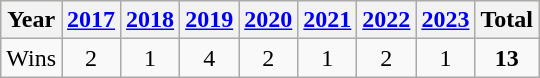<table class="wikitable">
<tr style="background:#ffc;">
<th scope="col">Year</th>
<th scope="col"><a href='#'>2017</a></th>
<th scope="col"><a href='#'>2018</a></th>
<th scope="col"><a href='#'>2019</a></th>
<th scope="col"><a href='#'>2020</a></th>
<th scope="col"><a href='#'>2021</a></th>
<th scope="col"><a href='#'>2022</a></th>
<th scope="col"><a href='#'>2023</a></th>
<th scope="col">Total</th>
</tr>
<tr align=center>
<td align=left>Wins</td>
<td>2</td>
<td>1</td>
<td>4</td>
<td>2</td>
<td>1</td>
<td>2</td>
<td>1</td>
<td><strong>13</strong></td>
</tr>
</table>
